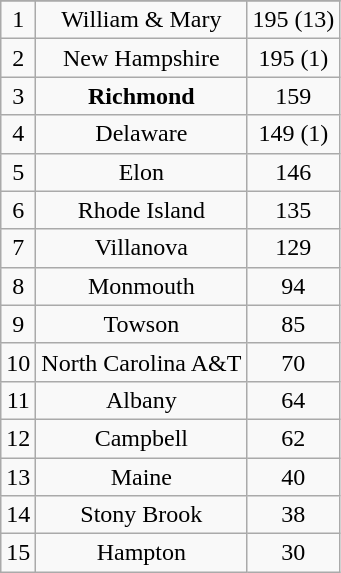<table class="wikitable">
<tr align="center">
</tr>
<tr align="center">
<td>1</td>
<td>William & Mary</td>
<td>195 (13)</td>
</tr>
<tr align="center">
<td>2</td>
<td>New Hampshire</td>
<td>195 (1)</td>
</tr>
<tr align="center">
<td>3</td>
<td><strong>Richmond</strong></td>
<td>159</td>
</tr>
<tr align="center">
<td>4</td>
<td>Delaware</td>
<td>149 (1)</td>
</tr>
<tr align="center">
<td>5</td>
<td>Elon</td>
<td>146</td>
</tr>
<tr align="center">
<td>6</td>
<td>Rhode Island</td>
<td>135</td>
</tr>
<tr align="center">
<td>7</td>
<td>Villanova</td>
<td>129</td>
</tr>
<tr align="center">
<td>8</td>
<td>Monmouth</td>
<td>94</td>
</tr>
<tr align="center">
<td>9</td>
<td>Towson</td>
<td>85</td>
</tr>
<tr align="center">
<td>10</td>
<td>North Carolina A&T</td>
<td>70</td>
</tr>
<tr align="center">
<td>11</td>
<td>Albany</td>
<td>64</td>
</tr>
<tr align="center">
<td>12</td>
<td>Campbell</td>
<td>62</td>
</tr>
<tr align="center">
<td>13</td>
<td>Maine</td>
<td>40</td>
</tr>
<tr align="center">
<td>14</td>
<td>Stony Brook</td>
<td>38</td>
</tr>
<tr align="center">
<td>15</td>
<td>Hampton</td>
<td>30</td>
</tr>
</table>
